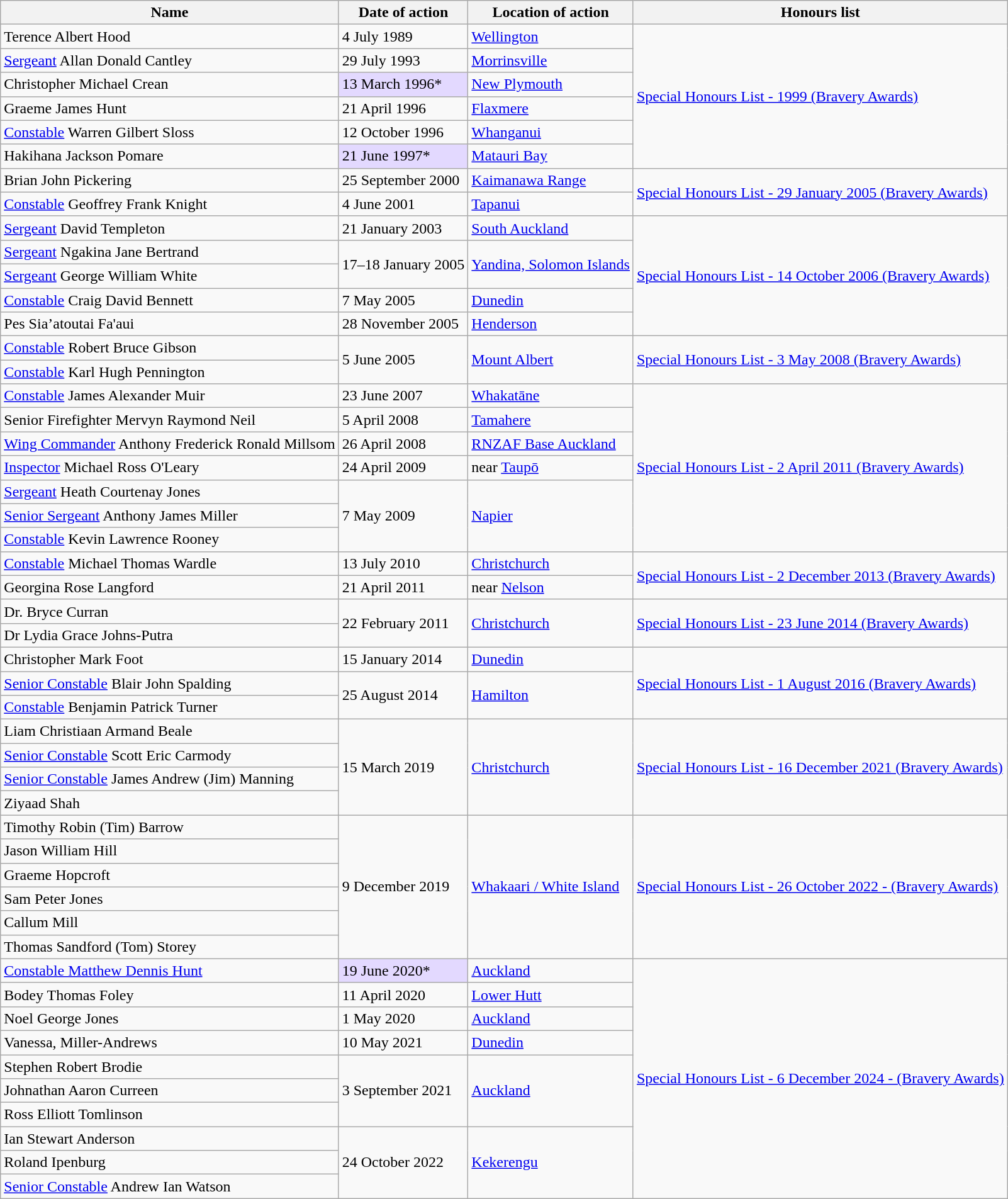<table class="wikitable sortable">
<tr>
<th>Name</th>
<th>Date of action</th>
<th>Location of action</th>
<th>Honours list</th>
</tr>
<tr>
<td data-sort-value="Hood, Terence Albert">Terence Albert Hood</td>
<td>4 July 1989</td>
<td><a href='#'>Wellington</a></td>
<td rowspan=6><a href='#'>Special Honours List - 1999 (Bravery Awards)</a></td>
</tr>
<tr>
<td data-sort-value="Cantley, Allan Donald"><a href='#'>Sergeant</a> Allan Donald Cantley</td>
<td>29 July 1993</td>
<td><a href='#'>Morrinsville</a></td>
</tr>
<tr>
<td data-sort-value="Crean, Christopher Michael">Christopher Michael Crean</td>
<td style="background:#e3d9ff;">13 March 1996*</td>
<td><a href='#'>New Plymouth</a></td>
</tr>
<tr>
<td data-sort-value="Hunt, Graeme James">Graeme James Hunt</td>
<td>21 April 1996</td>
<td><a href='#'>Flaxmere</a></td>
</tr>
<tr>
<td data-sort-value="Sloss, Warren Gilbert"><a href='#'>Constable</a> Warren Gilbert Sloss</td>
<td>12 October 1996</td>
<td><a href='#'>Whanganui</a></td>
</tr>
<tr>
<td data-sort-value="Pomare, Hakihana Jackson">Hakihana Jackson Pomare</td>
<td style="background:#e3d9ff;">21 June 1997*</td>
<td><a href='#'>Matauri Bay</a></td>
</tr>
<tr>
<td data-sort-value="Pickering, Brian John">Brian John Pickering</td>
<td>25 September 2000</td>
<td><a href='#'>Kaimanawa Range</a></td>
<td rowspan=2><a href='#'>Special Honours List - 29 January 2005 (Bravery Awards)</a></td>
</tr>
<tr>
<td data-sort-value="Knight, Geoffrey Frank"><a href='#'>Constable</a> Geoffrey Frank Knight</td>
<td>4 June 2001</td>
<td><a href='#'>Tapanui</a></td>
</tr>
<tr>
<td data-sort-value="Templeton, David"><a href='#'>Sergeant</a> David Templeton</td>
<td>21 January 2003</td>
<td><a href='#'>South Auckland</a></td>
<td rowspan=5><a href='#'>Special Honours List - 14 October 2006 (Bravery Awards)</a></td>
</tr>
<tr>
<td data-sort-value="Bertrand, Ngakina Jane"><a href='#'>Sergeant</a> Ngakina Jane Bertrand</td>
<td rowspan="2">17–18 January 2005</td>
<td rowspan="2"><a href='#'>Yandina, Solomon Islands</a></td>
</tr>
<tr>
<td data-sort-value="White, George William"><a href='#'>Sergeant</a> George William White</td>
</tr>
<tr>
<td data-sort-value="Bennett, Craig David"><a href='#'>Constable</a> Craig David Bennett</td>
<td>7 May 2005</td>
<td><a href='#'>Dunedin</a></td>
</tr>
<tr>
<td data-sort-value="Fa'aui, Pes Sia’atoutai">Pes Sia’atoutai Fa'aui</td>
<td>28 November 2005</td>
<td><a href='#'>Henderson</a></td>
</tr>
<tr>
<td data-sort-value="Gibson, Robert Bruce"><a href='#'>Constable</a> Robert Bruce Gibson</td>
<td rowspan="2">5 June 2005</td>
<td rowspan="2"><a href='#'>Mount Albert</a></td>
<td rowspan=2><a href='#'>Special Honours List - 3 May 2008 (Bravery Awards)</a></td>
</tr>
<tr>
<td data-sort-value="Pennington, Karl Hugh"><a href='#'>Constable</a> Karl Hugh Pennington</td>
</tr>
<tr>
<td data-sort-value="Muir, James Alexander"><a href='#'>Constable</a> James Alexander Muir</td>
<td>23 June 2007</td>
<td><a href='#'>Whakatāne</a></td>
<td rowspan=7><a href='#'>Special Honours List - 2 April 2011 (Bravery Awards)</a></td>
</tr>
<tr>
<td data-sort-value="Neil, Mervyn Raymond">Senior Firefighter Mervyn Raymond Neil</td>
<td>5 April 2008</td>
<td><a href='#'>Tamahere</a></td>
</tr>
<tr>
<td data-sort-value="Millsom, Anthony Frederick Ronald"><a href='#'>Wing Commander</a> Anthony Frederick Ronald Millsom</td>
<td>26 April 2008</td>
<td><a href='#'>RNZAF Base Auckland</a></td>
</tr>
<tr>
<td data-sort-value="O'Leary, Michael Ross"><a href='#'>Inspector</a> Michael Ross O'Leary</td>
<td>24 April 2009</td>
<td>near <a href='#'>Taupō</a></td>
</tr>
<tr>
<td data-sort-value="Jones, Heath Courtenay"><a href='#'>Sergeant</a> Heath Courtenay Jones</td>
<td rowspan="3">7 May 2009</td>
<td rowspan="3"><a href='#'>Napier</a></td>
</tr>
<tr>
<td data-sort-value="Miller, Anthony James"><a href='#'>Senior Sergeant</a> Anthony James Miller</td>
</tr>
<tr>
<td data-sort-value="Rooney, Kevin Lawrence"><a href='#'>Constable</a> Kevin Lawrence Rooney</td>
</tr>
<tr>
<td data-sort-value="Wardle, Michael Thomas"><a href='#'>Constable</a> Michael Thomas Wardle</td>
<td>13 July 2010</td>
<td><a href='#'>Christchurch</a></td>
<td rowspan=2><a href='#'>Special Honours List - 2 December 2013 (Bravery Awards)</a></td>
</tr>
<tr>
<td data-sort-value="Langford, Georgina Rose">Georgina Rose Langford</td>
<td>21 April 2011</td>
<td>near <a href='#'>Nelson</a></td>
</tr>
<tr>
<td data-sort-value="Curran, Bryce">Dr. Bryce Curran</td>
<td rowspan="2">22 February 2011</td>
<td rowspan="2"><a href='#'>Christchurch</a></td>
<td rowspan=2><a href='#'>Special Honours List - 23 June 2014 (Bravery Awards)</a></td>
</tr>
<tr>
<td data-sort-value="Johns-Putra, Lydia Grace">Dr Lydia Grace Johns-Putra</td>
</tr>
<tr>
<td data-sort-value="Foot, Christopher Mark">Christopher Mark Foot</td>
<td>15 January 2014</td>
<td><a href='#'>Dunedin</a></td>
<td rowspan=3><a href='#'>Special Honours List - 1 August 2016 (Bravery Awards)</a></td>
</tr>
<tr>
<td data-sort-value="Spalding, Blair John"><a href='#'>Senior Constable</a> Blair John Spalding</td>
<td rowspan="2">25 August 2014</td>
<td rowspan="2"><a href='#'>Hamilton</a></td>
</tr>
<tr>
<td data-sort-value="Turner, Benjamin Patrick"><a href='#'>Constable</a> Benjamin Patrick Turner</td>
</tr>
<tr>
<td data-sort-value="Beale, Liam Christiaan Armand">Liam Christiaan Armand Beale</td>
<td rowspan="4">15 March 2019</td>
<td rowspan="4"><a href='#'>Christchurch</a></td>
<td rowspan=4><a href='#'>Special Honours List - 16 December 2021 (Bravery Awards)</a></td>
</tr>
<tr>
<td data-sort-value="Carmody, Scott Eric"><a href='#'>Senior Constable</a> Scott Eric Carmody</td>
</tr>
<tr>
<td data-sort-value="Manning, James Andrew (Jim)"><a href='#'>Senior Constable</a> James Andrew (Jim) Manning</td>
</tr>
<tr>
<td data-sort-value="Shah, Ziyaad">Ziyaad Shah</td>
</tr>
<tr>
<td data-sort-value="Barrow, Timothy Robin (Tim)">Timothy Robin (Tim) Barrow</td>
<td rowspan="6">9 December 2019</td>
<td rowspan="6"><a href='#'>Whakaari / White Island</a></td>
<td rowspan=6><a href='#'>Special Honours List - 26 October 2022 - (Bravery Awards)</a></td>
</tr>
<tr>
<td data-sort-value="Hill, Jason William">Jason William Hill</td>
</tr>
<tr>
<td data-sort-value="Hopcroft, Graeme">Graeme Hopcroft</td>
</tr>
<tr>
<td data-sort-value="Jones, Sam Peter">Sam Peter Jones</td>
</tr>
<tr>
<td data-sort-value="Mill, Callum">Callum Mill</td>
</tr>
<tr>
<td data-sort-value="Storey, Thomas Sandford (Tom)">Thomas Sandford (Tom) Storey</td>
</tr>
<tr>
<td><a href='#'>Constable Matthew Dennis Hunt</a></td>
<td style="background:#e3d9ff;">19 June 2020*</td>
<td><a href='#'>Auckland</a></td>
<td rowspan=10><a href='#'>Special Honours List - 6 December 2024 - (Bravery Awards)</a></td>
</tr>
<tr>
<td>Bodey Thomas Foley</td>
<td>11 April 2020</td>
<td><a href='#'>Lower Hutt</a></td>
</tr>
<tr>
<td>Noel George Jones</td>
<td>1 May 2020</td>
<td><a href='#'>Auckland</a></td>
</tr>
<tr>
<td>Vanessa, Miller-Andrews</td>
<td>10 May 2021</td>
<td><a href='#'>Dunedin</a></td>
</tr>
<tr>
<td>Stephen Robert Brodie</td>
<td rowspan="3">3 September 2021</td>
<td rowspan="3"><a href='#'>Auckland</a></td>
</tr>
<tr>
<td>Johnathan Aaron Curreen</td>
</tr>
<tr>
<td>Ross Elliott Tomlinson</td>
</tr>
<tr>
<td>Ian Stewart Anderson</td>
<td rowspan="3">24 October 2022</td>
<td rowspan="3"><a href='#'>Kekerengu</a></td>
</tr>
<tr>
<td>Roland Ipenburg</td>
</tr>
<tr>
<td><a href='#'>Senior Constable</a> Andrew Ian Watson</td>
</tr>
</table>
